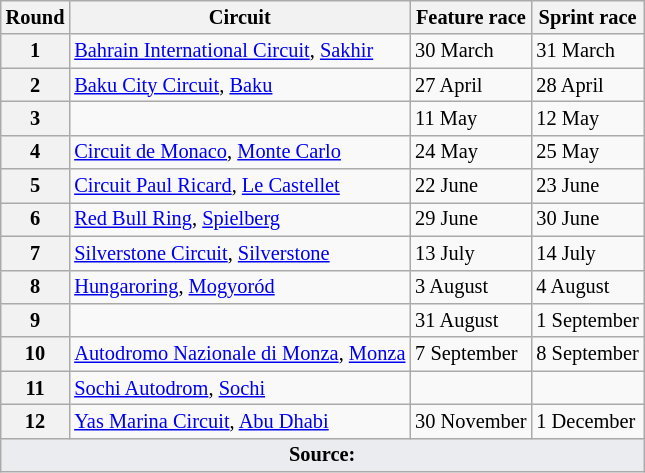<table class=wikitable style="font-size:85%;">
<tr>
<th>Round</th>
<th>Circuit</th>
<th>Feature race</th>
<th>Sprint race</th>
</tr>
<tr>
<th>1</th>
<td> <a href='#'>Bahrain International Circuit</a>, <a href='#'>Sakhir</a></td>
<td>30 March</td>
<td>31 March</td>
</tr>
<tr>
<th>2</th>
<td> <a href='#'>Baku City Circuit</a>, <a href='#'>Baku</a></td>
<td>27 April</td>
<td>28 April</td>
</tr>
<tr>
<th>3</th>
<td></td>
<td>11 May</td>
<td>12 May</td>
</tr>
<tr>
<th>4</th>
<td> <a href='#'>Circuit de Monaco</a>, <a href='#'>Monte Carlo</a></td>
<td>24 May</td>
<td>25 May</td>
</tr>
<tr>
<th>5</th>
<td> <a href='#'>Circuit Paul Ricard</a>, <a href='#'>Le Castellet</a></td>
<td>22 June</td>
<td>23 June</td>
</tr>
<tr>
<th>6</th>
<td> <a href='#'>Red Bull Ring</a>, <a href='#'>Spielberg</a></td>
<td>29 June</td>
<td>30 June</td>
</tr>
<tr>
<th>7</th>
<td> <a href='#'>Silverstone Circuit</a>, <a href='#'>Silverstone</a></td>
<td>13 July</td>
<td>14 July</td>
</tr>
<tr>
<th>8</th>
<td> <a href='#'>Hungaroring</a>, <a href='#'>Mogyoród</a></td>
<td>3 August</td>
<td>4 August</td>
</tr>
<tr>
<th>9</th>
<td></td>
<td>31 August</td>
<td>1 September</td>
</tr>
<tr>
<th>10</th>
<td> <a href='#'>Autodromo Nazionale di Monza</a>, <a href='#'>Monza</a></td>
<td>7 September</td>
<td>8 September</td>
</tr>
<tr>
<th>11</th>
<td> <a href='#'>Sochi Autodrom</a>, <a href='#'>Sochi</a></td>
<td></td>
<td></td>
</tr>
<tr>
<th>12</th>
<td> <a href='#'>Yas Marina Circuit</a>, <a href='#'>Abu Dhabi</a></td>
<td>30 November</td>
<td>1 December</td>
</tr>
<tr>
<td style="background-color:#EAECF0; text-align:center" colspan="4"><strong>Source:</strong></td>
</tr>
</table>
